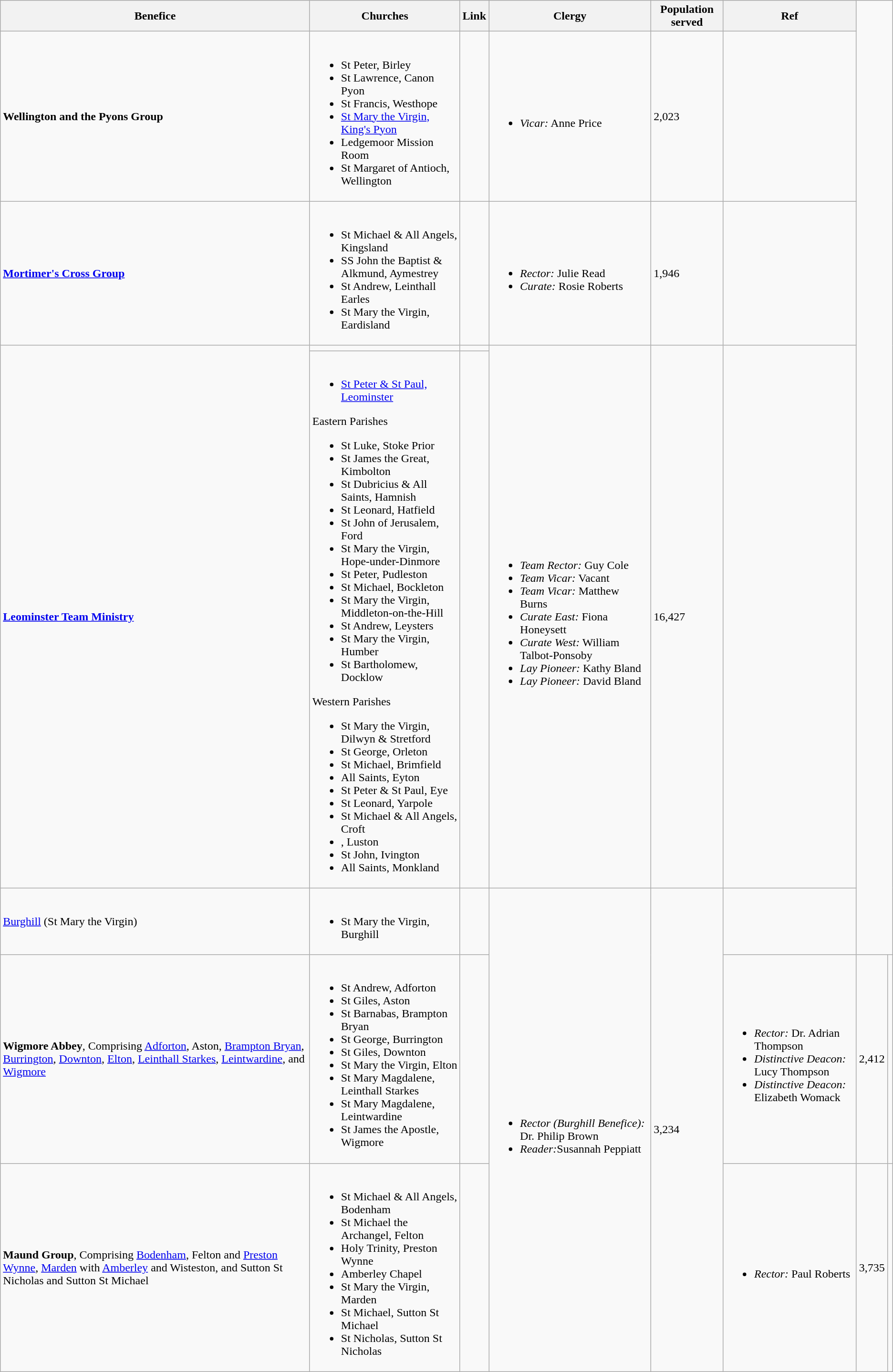<table class="wikitable">
<tr>
<th width="425">Benefice</th>
<th>Churches</th>
<th>Link</th>
<th>Clergy</th>
<th>Population served</th>
<th>Ref</th>
</tr>
<tr>
<td><strong>Wellington and the Pyons Group</strong></td>
<td><br><ul><li>St Peter, Birley</li><li>St Lawrence, Canon Pyon</li><li>St Francis, Westhope</li><li><a href='#'>St Mary the Virgin, King's Pyon</a></li><li>Ledgemoor Mission Room</li><li>St Margaret of Antioch, Wellington</li></ul></td>
<td></td>
<td><br><ul><li><em>Vicar:</em> Anne Price</li></ul></td>
<td>2,023</td>
<td></td>
</tr>
<tr>
<td><strong><a href='#'>Mortimer's Cross Group</a></strong></td>
<td><br><ul><li>St Michael & All Angels, Kingsland</li><li>SS John the Baptist & Alkmund, Aymestrey</li><li>St Andrew, Leinthall Earles</li><li>St Mary the Virgin, Eardisland</li></ul></td>
<td></td>
<td><br><ul><li><em>Rector:</em> Julie Read</li><li><em>Curate:</em> Rosie Roberts</li></ul></td>
<td>1,946</td>
<td></td>
</tr>
<tr>
<td rowspan="2"><strong><a href='#'>Leominster Team Ministry</a></strong></td>
<td></td>
<td></td>
<td rowspan="2"><br><ul><li><em>Team Rector:</em> Guy Cole</li><li><em>Team Vicar:</em> Vacant</li><li><em>Team Vicar:</em> Matthew Burns</li><li><em>Curate East:</em> Fiona Honeysett</li><li><em>Curate West:</em> William Talbot-Ponsoby</li><li><em>Lay Pioneer:</em> Kathy Bland</li><li><em>Lay Pioneer:</em> David Bland</li></ul></td>
<td rowspan="2">16,427</td>
<td rowspan="2"></td>
</tr>
<tr>
<td><br><ul><li><a href='#'>St Peter & St Paul, Leominster</a></li></ul>Eastern Parishes<ul><li>St Luke, Stoke Prior</li><li>St James the Great, Kimbolton</li><li>St Dubricius & All Saints, Hamnish</li><li>St Leonard, Hatfield</li><li>St John of Jerusalem, Ford</li><li>St Mary the Virgin, Hope-under-Dinmore</li><li>St Peter, Pudleston</li><li>St Michael, Bockleton</li><li>St Mary the Virgin, Middleton-on-the-Hill</li><li>St Andrew, Leysters</li><li>St Mary the Virgin, Humber</li><li>St Bartholomew, Docklow</li></ul>Western Parishes<ul><li>St Mary the Virgin, Dilwyn & Stretford</li><li>St George, Orleton</li><li>St Michael, Brimfield</li><li>All Saints, Eyton</li><li>St Peter & St Paul, Eye</li><li>St Leonard, Yarpole</li><li>St Michael & All Angels, Croft</li><li>, Luston</li><li>St John, Ivington</li><li>All Saints, Monkland</li></ul></td>
<td></td>
</tr>
<tr>
<td><a href='#'>Burghill</a> (St Mary the Virgin)</td>
<td><br><ul><li>St Mary the Virgin, Burghill</li></ul></td>
<td></td>
<td rowspan="3"><br><ul><li><em>Rector (Burghill Benefice):</em> Dr. Philip Brown</li><li><em>Reader:</em>Susannah Peppiatt</li></ul></td>
<td rowspan="3">3,234</td>
<td></td>
</tr>
<tr>
<td><strong>Wigmore Abbey</strong>, Comprising <a href='#'>Adforton</a>, Aston, <a href='#'>Brampton Bryan</a>, <a href='#'>Burrington</a>, <a href='#'>Downton</a>, <a href='#'>Elton</a>, <a href='#'>Leinthall Starkes</a>, <a href='#'>Leintwardine</a>, and <a href='#'>Wigmore</a></td>
<td><br><ul><li>St Andrew, Adforton</li><li>St Giles, Aston</li><li>St Barnabas, Brampton Bryan</li><li>St George, Burrington</li><li>St Giles, Downton</li><li>St Mary the Virgin, Elton</li><li>St Mary Magdalene, Leinthall Starkes</li><li>St Mary Magdalene, Leintwardine</li><li>St James the Apostle, Wigmore</li></ul></td>
<td></td>
<td><br><ul><li><em>Rector:</em> Dr. Adrian Thompson</li><li><em>Distinctive Deacon:</em> Lucy Thompson</li><li><em>Distinctive Deacon:</em> Elizabeth Womack</li></ul></td>
<td>2,412</td>
<td></td>
</tr>
<tr>
<td><strong>Maund Group</strong>, Comprising <a href='#'>Bodenham</a>, Felton and <a href='#'>Preston Wynne</a>, <a href='#'>Marden</a> with <a href='#'>Amberley</a> and Wisteston, and Sutton St Nicholas and Sutton St Michael</td>
<td><br><ul><li>St Michael & All Angels, Bodenham</li><li>St Michael the Archangel, Felton</li><li>Holy Trinity, Preston Wynne</li><li>Amberley Chapel</li><li>St Mary the Virgin, Marden</li><li>St Michael, Sutton St Michael</li><li>St Nicholas, Sutton St Nicholas</li></ul></td>
<td></td>
<td><br><ul><li><em>Rector:</em> Paul Roberts</li></ul></td>
<td>3,735</td>
<td></td>
</tr>
</table>
